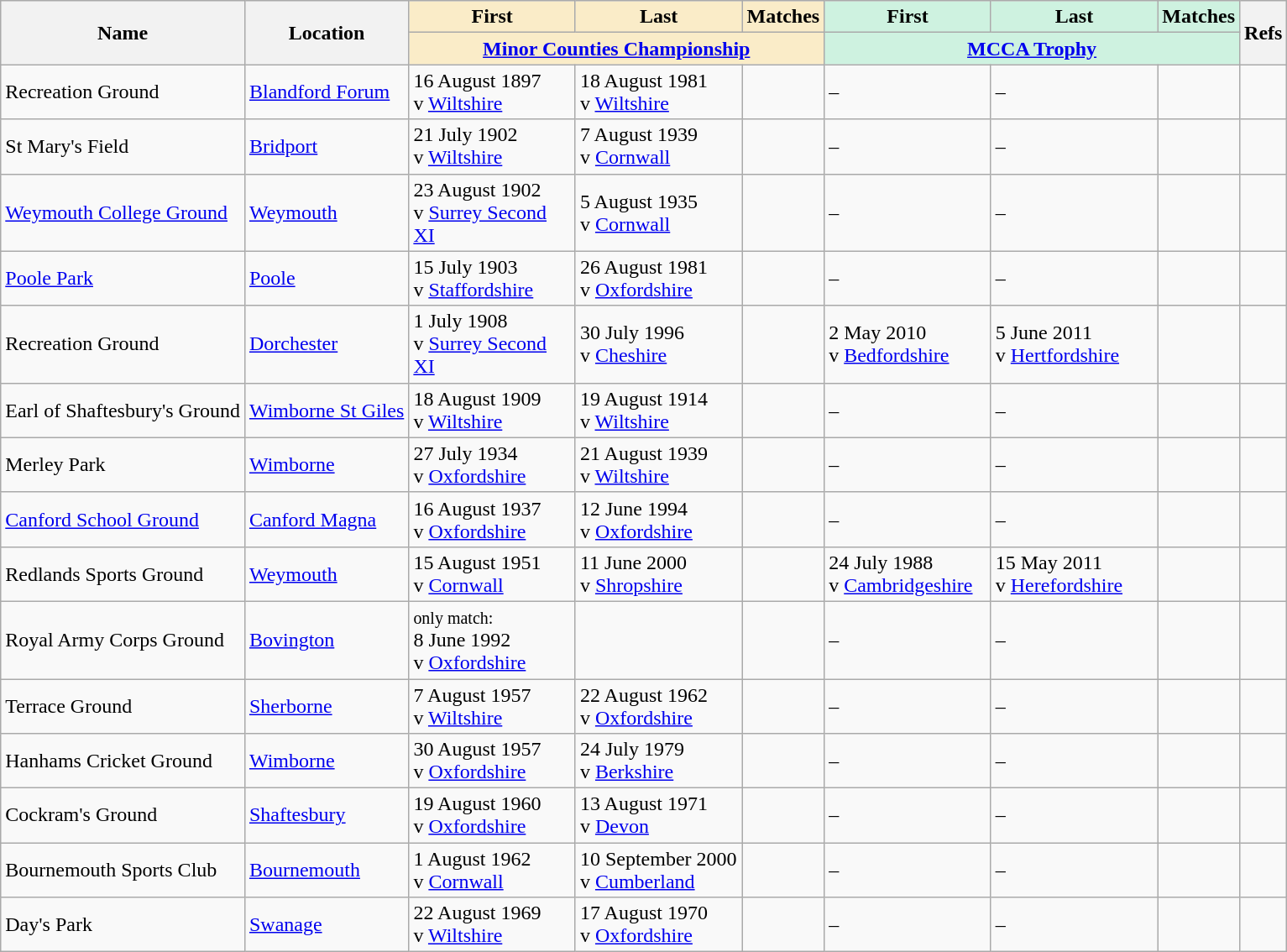<table class="wikitable sortable">
<tr>
<th rowspan="2">Name</th>
<th rowspan="2">Location</th>
<th width="125" class="unsortable" style="background:#faecc8">First</th>
<th width="125" class="unsortable" style="background:#faecc8">Last</th>
<th style="background:#faecc8">Matches</th>
<th width="125" class="unsortable" style="background:#cef2e0">First</th>
<th width="125" class="unsortable" style="background:#cef2e0">Last</th>
<th style="background:#cef2e0">Matches</th>
<th rowspan="2" class="unsortable">Refs</th>
</tr>
<tr class="unsortable">
<th colspan="3" style="background:#faecc8"><a href='#'>Minor Counties Championship</a></th>
<th colspan="3" style="background:#cef2e0"><a href='#'>MCCA Trophy</a></th>
</tr>
<tr>
<td>Recreation Ground</td>
<td><a href='#'>Blandford Forum</a></td>
<td>16 August 1897<br>v <a href='#'>Wiltshire</a></td>
<td>18 August 1981<br>v <a href='#'>Wiltshire</a></td>
<td></td>
<td>–</td>
<td>–</td>
<td></td>
<td></td>
</tr>
<tr>
<td>St Mary's Field</td>
<td><a href='#'>Bridport</a></td>
<td>21 July 1902<br>v <a href='#'>Wiltshire</a></td>
<td>7 August 1939<br>v <a href='#'>Cornwall</a></td>
<td></td>
<td>–</td>
<td>–</td>
<td></td>
<td></td>
</tr>
<tr>
<td><a href='#'>Weymouth College Ground</a></td>
<td><a href='#'>Weymouth</a></td>
<td>23 August 1902<br>v <a href='#'>Surrey Second XI</a></td>
<td>5 August 1935<br>v <a href='#'>Cornwall</a></td>
<td></td>
<td>–</td>
<td>–</td>
<td></td>
<td></td>
</tr>
<tr>
<td><a href='#'>Poole Park</a></td>
<td><a href='#'>Poole</a></td>
<td>15 July 1903<br>v <a href='#'>Staffordshire</a></td>
<td>26 August 1981<br>v <a href='#'>Oxfordshire</a></td>
<td></td>
<td>–</td>
<td>–</td>
<td></td>
<td></td>
</tr>
<tr>
<td>Recreation Ground<br></td>
<td><a href='#'>Dorchester</a></td>
<td>1 July 1908<br>v <a href='#'>Surrey Second XI</a></td>
<td>30 July 1996<br>v <a href='#'>Cheshire</a></td>
<td></td>
<td>2 May 2010<br>v <a href='#'>Bedfordshire</a></td>
<td>5 June 2011<br>v <a href='#'>Hertfordshire</a></td>
<td></td>
<td></td>
</tr>
<tr>
<td>Earl of Shaftesbury's Ground</td>
<td><a href='#'>Wimborne St Giles</a></td>
<td>18 August 1909<br>v <a href='#'>Wiltshire</a></td>
<td>19 August 1914<br>v <a href='#'>Wiltshire</a></td>
<td></td>
<td>–</td>
<td>–</td>
<td></td>
<td></td>
</tr>
<tr>
<td>Merley Park</td>
<td><a href='#'>Wimborne</a></td>
<td>27 July 1934<br>v <a href='#'>Oxfordshire</a></td>
<td>21 August 1939<br>v <a href='#'>Wiltshire</a></td>
<td></td>
<td>–</td>
<td>–</td>
<td></td>
<td></td>
</tr>
<tr>
<td><a href='#'>Canford School Ground</a><br></td>
<td><a href='#'>Canford Magna</a></td>
<td>16 August 1937<br>v <a href='#'>Oxfordshire</a></td>
<td>12 June 1994<br>v <a href='#'>Oxfordshire</a></td>
<td></td>
<td>–</td>
<td>–</td>
<td></td>
<td></td>
</tr>
<tr>
<td>Redlands Sports Ground</td>
<td><a href='#'>Weymouth</a></td>
<td>15 August 1951<br>v <a href='#'>Cornwall</a></td>
<td>11 June 2000<br>v <a href='#'>Shropshire</a></td>
<td></td>
<td>24 July 1988<br>v <a href='#'>Cambridgeshire</a></td>
<td>15 May 2011<br>v <a href='#'>Herefordshire</a></td>
<td></td>
<td></td>
</tr>
<tr>
<td>Royal Army Corps Ground</td>
<td><a href='#'>Bovington</a></td>
<td><small>only match:</small><br>8 June 1992<br>v <a href='#'>Oxfordshire</a></td>
<td> </td>
<td></td>
<td>–</td>
<td>–</td>
<td></td>
<td></td>
</tr>
<tr>
<td>Terrace Ground</td>
<td><a href='#'>Sherborne</a></td>
<td>7 August 1957<br>v <a href='#'>Wiltshire</a></td>
<td>22 August 1962<br>v <a href='#'>Oxfordshire</a></td>
<td></td>
<td>–</td>
<td>–</td>
<td></td>
<td></td>
</tr>
<tr>
<td>Hanhams Cricket Ground<br></td>
<td><a href='#'>Wimborne</a></td>
<td>30 August 1957<br>v <a href='#'>Oxfordshire</a></td>
<td>24 July 1979<br>v <a href='#'>Berkshire</a></td>
<td></td>
<td>–</td>
<td>–</td>
<td></td>
<td></td>
</tr>
<tr>
<td>Cockram's Ground</td>
<td><a href='#'>Shaftesbury</a></td>
<td>19 August 1960<br>v <a href='#'>Oxfordshire</a></td>
<td>13 August 1971<br>v <a href='#'>Devon</a></td>
<td></td>
<td>–</td>
<td>–</td>
<td></td>
<td></td>
</tr>
<tr>
<td>Bournemouth Sports Club<br></td>
<td><a href='#'>Bournemouth</a></td>
<td>1 August 1962<br>v <a href='#'>Cornwall</a></td>
<td>10 September 2000<br>v <a href='#'>Cumberland</a></td>
<td></td>
<td>–</td>
<td>–</td>
<td></td>
<td></td>
</tr>
<tr>
<td>Day's Park</td>
<td><a href='#'>Swanage</a></td>
<td>22 August 1969<br>v <a href='#'>Wiltshire</a></td>
<td>17 August 1970<br>v <a href='#'>Oxfordshire</a></td>
<td></td>
<td>–</td>
<td>–</td>
<td></td>
<td></td>
</tr>
</table>
